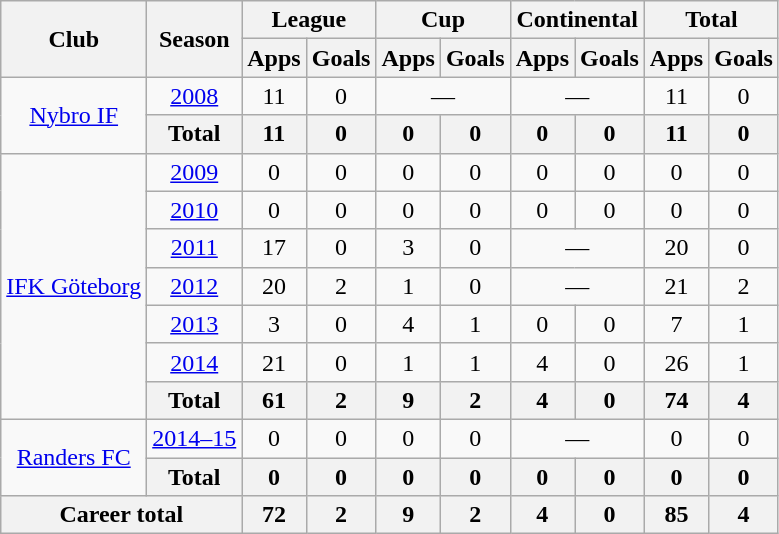<table class="wikitable" style="text-align:center;">
<tr>
<th rowspan="2">Club</th>
<th rowspan="2">Season</th>
<th colspan="2">League</th>
<th colspan="2">Cup</th>
<th colspan="2">Continental</th>
<th colspan="2">Total</th>
</tr>
<tr>
<th>Apps</th>
<th>Goals</th>
<th>Apps</th>
<th>Goals</th>
<th>Apps</th>
<th>Goals</th>
<th>Apps</th>
<th>Goals</th>
</tr>
<tr>
<td rowspan="2"><a href='#'>Nybro IF</a></td>
<td><a href='#'>2008</a></td>
<td>11</td>
<td>0</td>
<td colspan="2">—</td>
<td colspan="2">—</td>
<td>11</td>
<td>0</td>
</tr>
<tr>
<th>Total</th>
<th>11</th>
<th>0</th>
<th>0</th>
<th>0</th>
<th>0</th>
<th>0</th>
<th>11</th>
<th>0</th>
</tr>
<tr>
<td rowspan="7"><a href='#'>IFK Göteborg</a></td>
<td><a href='#'>2009</a></td>
<td>0</td>
<td>0</td>
<td>0</td>
<td>0</td>
<td>0</td>
<td>0</td>
<td>0</td>
<td>0</td>
</tr>
<tr>
<td><a href='#'>2010</a></td>
<td>0</td>
<td>0</td>
<td>0</td>
<td>0</td>
<td>0</td>
<td>0</td>
<td>0</td>
<td>0</td>
</tr>
<tr>
<td><a href='#'>2011</a></td>
<td>17</td>
<td>0</td>
<td>3</td>
<td>0</td>
<td colspan="2">—</td>
<td>20</td>
<td>0</td>
</tr>
<tr>
<td><a href='#'>2012</a></td>
<td>20</td>
<td>2</td>
<td>1</td>
<td>0</td>
<td colspan="2">—</td>
<td>21</td>
<td>2</td>
</tr>
<tr>
<td><a href='#'>2013</a></td>
<td>3</td>
<td>0</td>
<td>4</td>
<td>1</td>
<td>0</td>
<td>0</td>
<td>7</td>
<td>1</td>
</tr>
<tr>
<td><a href='#'>2014</a></td>
<td>21</td>
<td>0</td>
<td>1</td>
<td>1</td>
<td>4</td>
<td>0</td>
<td>26</td>
<td>1</td>
</tr>
<tr>
<th>Total</th>
<th>61</th>
<th>2</th>
<th>9</th>
<th>2</th>
<th>4</th>
<th>0</th>
<th>74</th>
<th>4</th>
</tr>
<tr>
<td rowspan="2"><a href='#'>Randers FC</a></td>
<td><a href='#'>2014–15</a></td>
<td>0</td>
<td>0</td>
<td>0</td>
<td>0</td>
<td colspan="2">—</td>
<td>0</td>
<td>0</td>
</tr>
<tr>
<th>Total</th>
<th>0</th>
<th>0</th>
<th>0</th>
<th>0</th>
<th>0</th>
<th>0</th>
<th>0</th>
<th>0</th>
</tr>
<tr>
<th colspan="2">Career total</th>
<th>72</th>
<th>2</th>
<th>9</th>
<th>2</th>
<th>4</th>
<th>0</th>
<th>85</th>
<th>4</th>
</tr>
</table>
